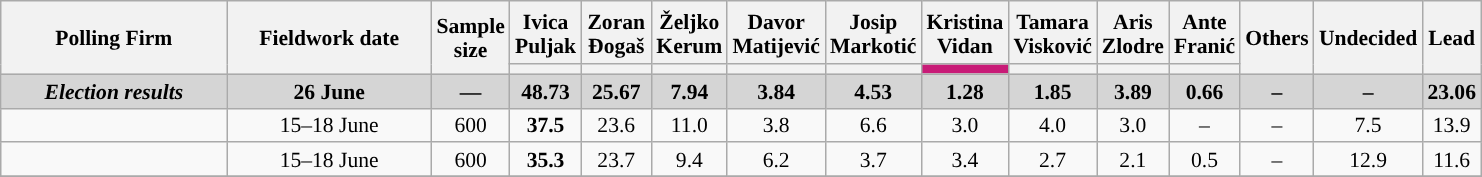<table class="wikitable sortable" style="text-align:center; font-size:90%; line-height:16px;">
<tr style="height:42px;">
<th rowspan="2" style="width:40px;">Polling Firm</th>
<th rowspan="2" style="width:40px;">Fieldwork date</th>
<th rowspan="2" style="width:40px;">Sample <br> size</th>
<th class="unsortable" style="width:40px;">Ivica Puljak</th>
<th class="unsortable" style="width:40px;">Zoran Đogaš</th>
<th class="unsortable" style="width:40px;">Željko Kerum</th>
<th class="unsortable" style="width:40px;">Davor Matijević</th>
<th class="unsortable" style="width:40px;">Josip Markotić</th>
<th class="unsortable" style="width:40px;">Kristina Vidan</th>
<th class="unsortable" style="width:40px;">Tamara Visković</th>
<th class="unsortable" style="width:40px;">Aris Zlodre</th>
<th class="unsortable" style="width:40px;">Ante Franić</th>
<th rowspan="2" class="unsortable" style="width:40px;">Others</th>
<th rowspan="2" class="unsortable" style="width:40px;">Undecided</th>
<th rowspan="2" class="unsortable" style="width:20px;">Lead</th>
</tr>
<tr>
<th class="unsortable" style="color:inherit;background:"></th>
<th class="unsortable" style="color:inherit;background:"></th>
<th class="unsortable" style="color:inherit;background:"></th>
<th class="unsortable" style="color:inherit;background:"></th>
<th class="unsortable" style="color:inherit;background:"></th>
<th class="unsortable" style="background:#C81B77" width="45px"></th>
<th class="unsortable" style="background:"></th>
<th class="unsortable" style="color:inherit;background:"></th>
<th class="unsortable" style="background:"></th>
</tr>
<tr style="background:#D5D5D5; font-weight:bold;">
<td style="width:10em"><em>Election results</em></td>
<td style="width:9em">26 June</td>
<td>—</td>
<td style="background:"><strong>48.73</strong></td>
<td>25.67</td>
<td>7.94</td>
<td>3.84</td>
<td>4.53</td>
<td>1.28</td>
<td>1.85</td>
<td>3.89</td>
<td>0.66</td>
<td>–</td>
<td>–</td>
<td style="background:">23.06</td>
</tr>
<tr>
<td></td>
<td>15–18 June</td>
<td>600</td>
<td style="background:"><strong>37.5</strong></td>
<td>23.6</td>
<td>11.0</td>
<td>3.8</td>
<td>6.6</td>
<td>3.0</td>
<td>4.0</td>
<td>3.0</td>
<td>–</td>
<td>–</td>
<td>7.5</td>
<td style="background:">13.9</td>
</tr>
<tr>
<td></td>
<td>15–18 June</td>
<td>600</td>
<td style="background:"><strong>35.3</strong></td>
<td>23.7</td>
<td>9.4</td>
<td>6.2</td>
<td>3.7</td>
<td>3.4</td>
<td>2.7</td>
<td>2.1</td>
<td>0.5</td>
<td>–</td>
<td>12.9</td>
<td style="background:">11.6</td>
</tr>
<tr>
</tr>
</table>
